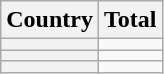<table class="sortable wikitable plainrowheaders">
<tr>
<th scope="col">Country</th>
<th scope="col">Total</th>
</tr>
<tr>
<th scope="row"></th>
<td style="text-align:center;"></td>
</tr>
<tr>
<th scope="row"></th>
<td style="text-align:center;"></td>
</tr>
<tr>
<th scope="row"></th>
<td style="text-align:center;"></td>
</tr>
</table>
